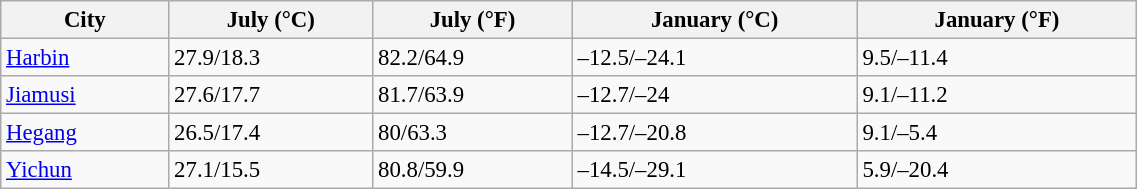<table class="wikitable sortable" style="width:60%; font-size:95%;">
<tr>
<th scope="col">City</th>
<th scope="col">July (°C)</th>
<th scope="col">July (°F)</th>
<th scope="col">January (°C)</th>
<th scope="col">January (°F)</th>
</tr>
<tr>
<td><a href='#'>Harbin</a></td>
<td>27.9/18.3</td>
<td>82.2/64.9</td>
<td>–12.5/–24.1</td>
<td>9.5/–11.4</td>
</tr>
<tr>
<td><a href='#'>Jiamusi</a></td>
<td>27.6/17.7</td>
<td>81.7/63.9</td>
<td>–12.7/–24</td>
<td>9.1/–11.2</td>
</tr>
<tr>
<td><a href='#'>Hegang</a></td>
<td>26.5/17.4</td>
<td>80/63.3</td>
<td>–12.7/–20.8</td>
<td>9.1/–5.4</td>
</tr>
<tr>
<td><a href='#'>Yichun</a></td>
<td>27.1/15.5</td>
<td>80.8/59.9</td>
<td>–14.5/–29.1</td>
<td>5.9/–20.4</td>
</tr>
</table>
